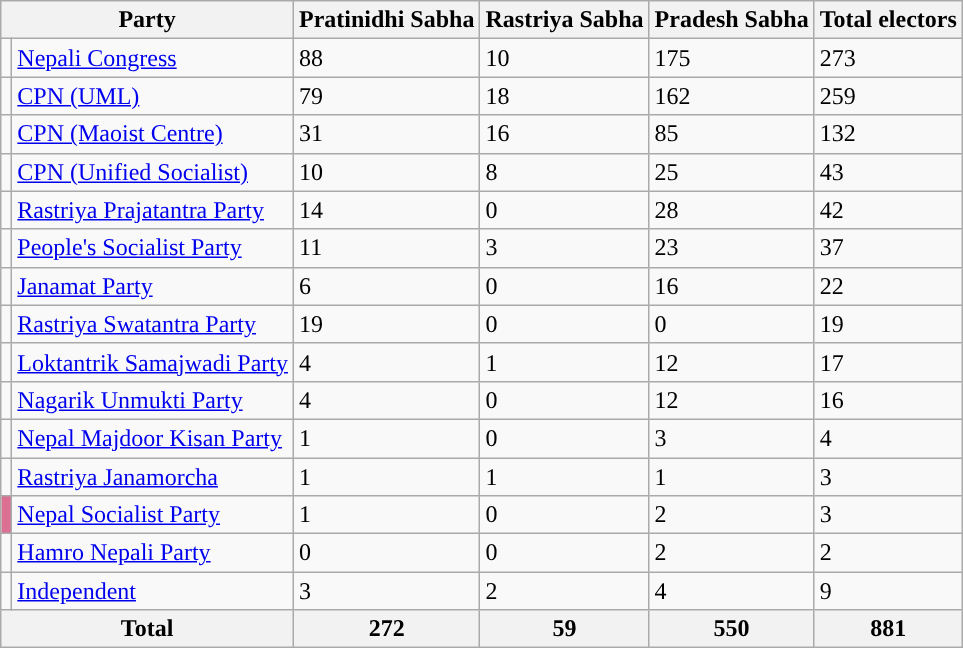<table class="wikitable">
<tr>
<th colspan="2">Party</th>
<th>Pratinidhi Sabha</th>
<th>Rastriya Sabha</th>
<th>Pradesh Sabha</th>
<th>Total electors</th>
</tr>
<tr>
<td><br></td>
<td><a href='#'>Nepali Congress</a></td>
<td>88</td>
<td>10</td>
<td>175</td>
<td>273</td>
</tr>
<tr>
<td><br></td>
<td><a href='#'>CPN (UML)</a></td>
<td>79</td>
<td>18</td>
<td>162</td>
<td>259</td>
</tr>
<tr>
<td><br></td>
<td><a href='#'>CPN (Maoist Centre)</a></td>
<td>31</td>
<td>16</td>
<td>85</td>
<td>132</td>
</tr>
<tr>
<td><br></td>
<td><a href='#'>CPN (Unified Socialist)</a></td>
<td>10</td>
<td>8</td>
<td>25</td>
<td>43</td>
</tr>
<tr>
<td><br></td>
<td><a href='#'>Rastriya Prajatantra Party</a></td>
<td>14</td>
<td>0</td>
<td>28</td>
<td>42</td>
</tr>
<tr>
<td><br></td>
<td><a href='#'>People's Socialist Party</a></td>
<td>11</td>
<td>3</td>
<td>23</td>
<td>37</td>
</tr>
<tr>
<td><br></td>
<td><a href='#'>Janamat Party</a></td>
<td>6</td>
<td>0</td>
<td>16</td>
<td>22</td>
</tr>
<tr>
<td><br></td>
<td><a href='#'>Rastriya Swatantra Party</a></td>
<td>19</td>
<td>0</td>
<td>0</td>
<td>19</td>
</tr>
<tr>
<td><br></td>
<td><a href='#'>Loktantrik Samajwadi Party</a></td>
<td>4</td>
<td>1</td>
<td>12</td>
<td>17</td>
</tr>
<tr>
<td><br></td>
<td><a href='#'>Nagarik Unmukti Party</a></td>
<td>4</td>
<td>0</td>
<td>12</td>
<td>16</td>
</tr>
<tr>
<td><br></td>
<td><a href='#'>Nepal Majdoor Kisan Party</a></td>
<td>1</td>
<td>0</td>
<td>3</td>
<td>4</td>
</tr>
<tr>
<td><br></td>
<td><a href='#'>Rastriya Janamorcha</a></td>
<td>1</td>
<td>1</td>
<td>1</td>
<td>3</td>
</tr>
<tr>
<td bgcolor="palevioletred"></td>
<td><a href='#'>Nepal Socialist Party</a></td>
<td>1</td>
<td>0</td>
<td>2</td>
<td>3</td>
</tr>
<tr>
<td><br></td>
<td><a href='#'>Hamro Nepali Party</a></td>
<td>0</td>
<td>0</td>
<td>2</td>
<td>2</td>
</tr>
<tr>
<td><br></td>
<td><a href='#'>Independent</a></td>
<td>3</td>
<td>2</td>
<td>4</td>
<td>9</td>
</tr>
<tr>
<th colspan="2">Total</th>
<th>272</th>
<th>59</th>
<th>550</th>
<th>881</th>
</tr>
</table>
